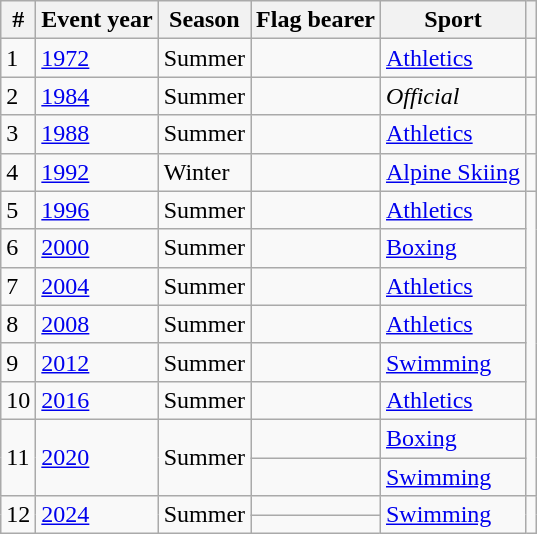<table class="wikitable sortable">
<tr>
<th>#</th>
<th>Event year</th>
<th>Season</th>
<th>Flag bearer</th>
<th>Sport</th>
<th></th>
</tr>
<tr>
<td>1</td>
<td><a href='#'>1972</a></td>
<td>Summer</td>
<td></td>
<td><a href='#'>Athletics</a></td>
<td></td>
</tr>
<tr>
<td>2</td>
<td><a href='#'>1984</a></td>
<td>Summer</td>
<td></td>
<td><em>Official</em></td>
<td></td>
</tr>
<tr>
<td>3</td>
<td><a href='#'>1988</a></td>
<td>Summer</td>
<td></td>
<td><a href='#'>Athletics</a></td>
<td></td>
</tr>
<tr>
<td>4</td>
<td><a href='#'>1992</a></td>
<td>Winter</td>
<td></td>
<td><a href='#'>Alpine Skiing</a></td>
<td></td>
</tr>
<tr>
<td>5</td>
<td><a href='#'>1996</a></td>
<td>Summer</td>
<td></td>
<td><a href='#'>Athletics</a></td>
<td rowspan=6></td>
</tr>
<tr>
<td>6</td>
<td><a href='#'>2000</a></td>
<td>Summer</td>
<td></td>
<td><a href='#'>Boxing</a></td>
</tr>
<tr>
<td>7</td>
<td><a href='#'>2004</a></td>
<td>Summer</td>
<td></td>
<td><a href='#'>Athletics</a></td>
</tr>
<tr>
<td>8</td>
<td><a href='#'>2008</a></td>
<td>Summer</td>
<td></td>
<td><a href='#'>Athletics</a></td>
</tr>
<tr>
<td>9</td>
<td><a href='#'>2012</a></td>
<td>Summer</td>
<td></td>
<td><a href='#'>Swimming</a></td>
</tr>
<tr>
<td>10</td>
<td><a href='#'>2016</a></td>
<td>Summer</td>
<td></td>
<td><a href='#'>Athletics</a></td>
</tr>
<tr>
<td rowspan=2>11</td>
<td rowspan=2><a href='#'>2020</a></td>
<td rowspan=2>Summer</td>
<td></td>
<td><a href='#'>Boxing</a></td>
<td rowspan=2></td>
</tr>
<tr>
<td></td>
<td><a href='#'>Swimming</a></td>
</tr>
<tr>
<td rowspan=2>12</td>
<td rowspan=2><a href='#'>2024</a></td>
<td rowspan=2>Summer</td>
<td></td>
<td rowspan=2><a href='#'>Swimming</a></td>
<td rowspan=2></td>
</tr>
<tr>
<td></td>
</tr>
</table>
